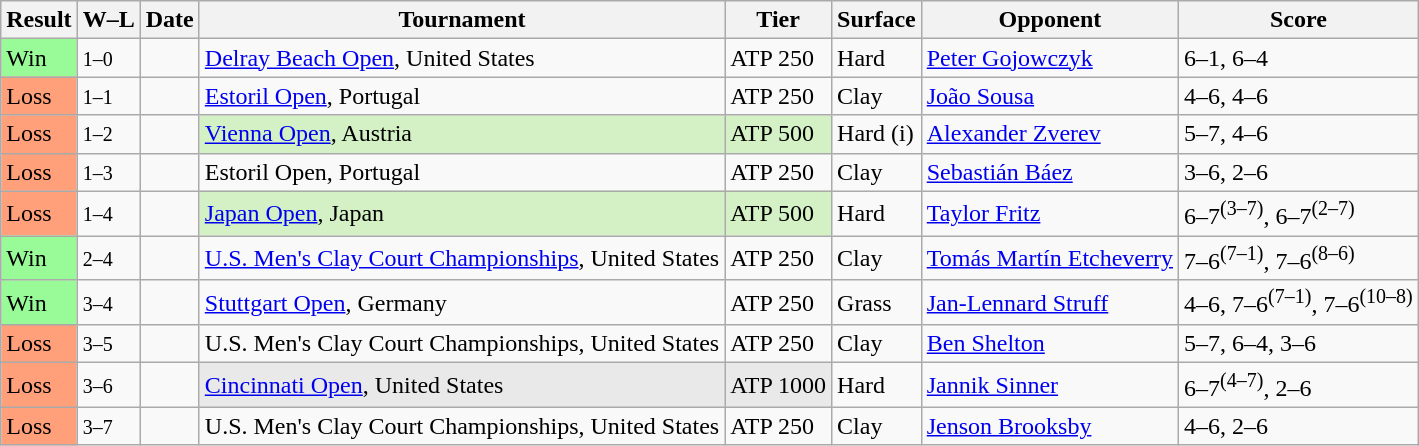<table class="sortable wikitable">
<tr>
<th>Result</th>
<th class="unsortable">W–L</th>
<th>Date</th>
<th>Tournament</th>
<th>Tier</th>
<th>Surface</th>
<th>Opponent</th>
<th class="unsortable">Score</th>
</tr>
<tr>
<td bgcolor=98FB98>Win</td>
<td><small>1–0</small></td>
<td><a href='#'></a></td>
<td><a href='#'>Delray Beach Open</a>, United States</td>
<td>ATP 250</td>
<td>Hard</td>
<td> <a href='#'>Peter Gojowczyk</a></td>
<td>6–1, 6–4</td>
</tr>
<tr>
<td bgcolor=FFA07A>Loss</td>
<td><small>1–1</small></td>
<td><a href='#'></a></td>
<td><a href='#'>Estoril Open</a>, Portugal</td>
<td>ATP 250</td>
<td>Clay</td>
<td> <a href='#'>João Sousa</a></td>
<td>4–6, 4–6</td>
</tr>
<tr>
<td bgcolor=FFA07A>Loss</td>
<td><small>1–2</small></td>
<td><a href='#'></a></td>
<td style="background:#d4f1c5;"><a href='#'>Vienna Open</a>, Austria</td>
<td style="background:#d4f1c5;">ATP 500</td>
<td>Hard (i)</td>
<td> <a href='#'>Alexander Zverev</a></td>
<td>5–7, 4–6</td>
</tr>
<tr>
<td bgcolor=FFA07A>Loss</td>
<td><small>1–3</small></td>
<td><a href='#'></a></td>
<td>Estoril Open, Portugal</td>
<td>ATP 250</td>
<td>Clay</td>
<td> <a href='#'>Sebastián Báez</a></td>
<td>3–6, 2–6</td>
</tr>
<tr>
<td bgcolor=FFA07A>Loss</td>
<td><small>1–4</small></td>
<td><a href='#'></a></td>
<td style="background:#d4f1c5;"><a href='#'>Japan Open</a>, Japan</td>
<td style="background:#d4f1c5;">ATP 500</td>
<td>Hard</td>
<td> <a href='#'>Taylor Fritz</a></td>
<td>6–7<sup>(3–7)</sup>, 6–7<sup>(2–7)</sup></td>
</tr>
<tr>
<td bgcolor=98FB98>Win</td>
<td><small>2–4</small></td>
<td><a href='#'></a></td>
<td><a href='#'>U.S. Men's Clay Court Championships</a>, United States</td>
<td>ATP 250</td>
<td>Clay</td>
<td> <a href='#'>Tomás Martín Etcheverry</a></td>
<td>7–6<sup>(7–1)</sup>, 7–6<sup>(8–6)</sup></td>
</tr>
<tr>
<td bgcolor=98FB98>Win</td>
<td><small>3–4</small></td>
<td><a href='#'></a></td>
<td><a href='#'>Stuttgart Open</a>, Germany</td>
<td>ATP 250</td>
<td>Grass</td>
<td> <a href='#'>Jan-Lennard Struff</a></td>
<td>4–6, 7–6<sup>(7–1)</sup>, 7–6<sup>(10–8)</sup></td>
</tr>
<tr>
<td bgcolor=FFA07A>Loss</td>
<td><small>3–5</small></td>
<td><a href='#'></a></td>
<td>U.S. Men's Clay Court Championships, United States</td>
<td>ATP 250</td>
<td>Clay</td>
<td> <a href='#'>Ben Shelton</a></td>
<td>5–7, 6–4, 3–6</td>
</tr>
<tr>
<td bgcolor=FFA07A>Loss</td>
<td><small>3–6</small></td>
<td><a href='#'></a></td>
<td bgcolor=e9e9e9><a href='#'>Cincinnati Open</a>, United States</td>
<td bgcolor=e9e9e9>ATP 1000</td>
<td>Hard</td>
<td> <a href='#'>Jannik Sinner</a></td>
<td>6–7<sup>(4–7)</sup>, 2–6</td>
</tr>
<tr>
<td bgcolor=FFA07A>Loss</td>
<td><small>3–7</small></td>
<td><a href='#'></a></td>
<td>U.S. Men's Clay Court Championships, United States</td>
<td>ATP 250</td>
<td>Clay</td>
<td> <a href='#'>Jenson Brooksby</a></td>
<td>4–6, 2–6</td>
</tr>
</table>
